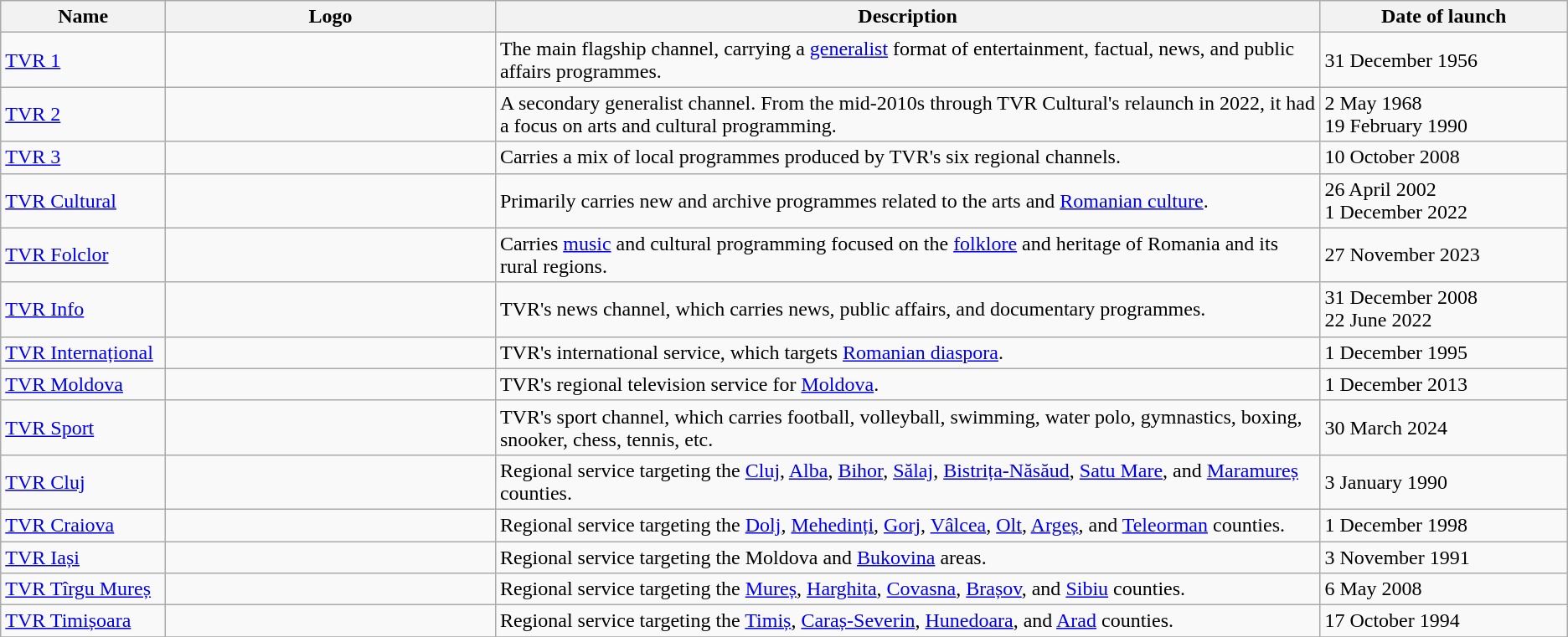<table class="wikitable sortable">
<tr>
<th width=10%>Name</th>
<th width=20%>Logo</th>
<th width=50%>Description</th>
<th width=15%>Date of launch</th>
</tr>
<tr>
<td><a href='#'>TVR 1</a></td>
<td></td>
<td>The main flagship channel, carrying a <a href='#'>generalist</a> format of entertainment, factual, news, and public affairs programmes.</td>
<td>31 December 1956</td>
</tr>
<tr>
<td><a href='#'>TVR 2</a></td>
<td></td>
<td>A secondary generalist channel. From the mid-2010s through TVR Cultural's relaunch in 2022, it had a focus on arts and cultural programming.</td>
<td>2 May 1968<br>19 February 1990</td>
</tr>
<tr>
<td><a href='#'>TVR 3</a></td>
<td></td>
<td>Carries a mix of local programmes produced by TVR's six regional channels.</td>
<td>10 October 2008</td>
</tr>
<tr>
<td><a href='#'>TVR Cultural</a></td>
<td></td>
<td>Primarily carries new and archive programmes related to the arts and <a href='#'>Romanian culture</a>.</td>
<td>26 April 2002<br>1 December 2022</td>
</tr>
<tr>
<td><a href='#'>TVR Folclor</a></td>
<td></td>
<td>Carries <a href='#'>music</a> and cultural programming focused on the <a href='#'>folklore</a> and heritage of Romania and its rural regions.</td>
<td>27 November 2023</td>
</tr>
<tr>
<td><a href='#'>TVR Info</a></td>
<td></td>
<td>TVR's news channel, which carries news, public affairs, and documentary programmes.</td>
<td>31 December 2008<br>22 June 2022</td>
</tr>
<tr>
<td><a href='#'>TVR Internațional</a></td>
<td></td>
<td>TVR's international service, which targets <a href='#'>Romanian diaspora</a>.</td>
<td>1 December 1995</td>
</tr>
<tr>
<td><a href='#'>TVR Moldova</a></td>
<td></td>
<td>TVR's regional television service for <a href='#'>Moldova</a>.</td>
<td>1 December 2013</td>
</tr>
<tr>
<td><a href='#'>TVR Sport</a></td>
<td></td>
<td>TVR's sport channel, which carries football, volleyball, swimming, water polo, gymnastics, boxing, snooker, chess, tennis, etc.</td>
<td>30 March 2024</td>
</tr>
<tr>
<td><a href='#'>TVR Cluj</a></td>
<td></td>
<td>Regional service targeting the <a href='#'>Cluj</a>, <a href='#'>Alba</a>, <a href='#'>Bihor</a>, <a href='#'>Sălaj</a>, <a href='#'>Bistrița-Năsăud</a>, <a href='#'>Satu Mare</a>, and <a href='#'>Maramureș</a> counties.</td>
<td>3 January 1990</td>
</tr>
<tr>
<td><a href='#'>TVR Craiova</a></td>
<td></td>
<td>Regional service targeting the <a href='#'>Dolj</a>, <a href='#'>Mehedinți</a>, <a href='#'>Gorj</a>, <a href='#'>Vâlcea</a>, <a href='#'>Olt</a>, <a href='#'>Argeș</a>, and <a href='#'>Teleorman</a> counties.</td>
<td>1 December 1998</td>
</tr>
<tr>
<td><a href='#'>TVR Iași</a></td>
<td></td>
<td>Regional service targeting the Moldova and <a href='#'>Bukovina</a> areas.</td>
<td>3 November 1991</td>
</tr>
<tr>
<td><a href='#'>TVR Tîrgu Mureș</a></td>
<td></td>
<td>Regional service targeting the <a href='#'>Mureș</a>, <a href='#'>Harghita</a>, <a href='#'>Covasna</a>, <a href='#'>Brașov</a>, and <a href='#'>Sibiu</a> counties.</td>
<td>6 May 2008</td>
</tr>
<tr>
<td><a href='#'>TVR Timișoara</a></td>
<td></td>
<td>Regional service targeting the <a href='#'>Timiș</a>, <a href='#'>Caraș-Severin</a>, <a href='#'>Hunedoara</a>, and <a href='#'>Arad</a> counties.</td>
<td>17 October 1994</td>
</tr>
<tr>
</tr>
</table>
